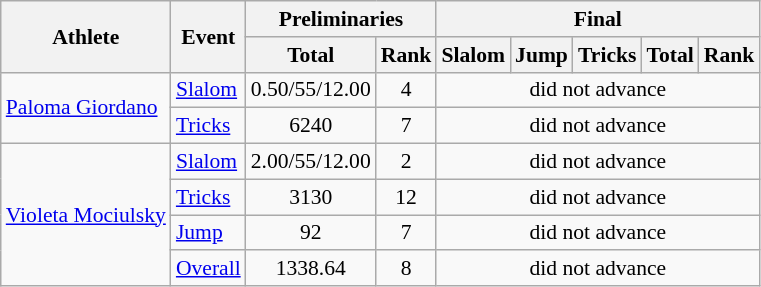<table class="wikitable" border="1" style="font-size:90%">
<tr>
<th rowspan=2>Athlete</th>
<th rowspan=2>Event</th>
<th colspan=2>Preliminaries</th>
<th colspan=5>Final</th>
</tr>
<tr>
<th>Total</th>
<th>Rank</th>
<th>Slalom</th>
<th>Jump</th>
<th>Tricks</th>
<th>Total</th>
<th>Rank</th>
</tr>
<tr style="text-align:center">
<td style="text-align:left" rowspan=2><a href='#'>Paloma Giordano</a></td>
<td style="text-align:left"><a href='#'>Slalom</a></td>
<td>0.50/55/12.00</td>
<td>4</td>
<td colspan="5">did not advance</td>
</tr>
<tr style="text-align:center">
<td style="text-align:left"><a href='#'>Tricks</a></td>
<td>6240</td>
<td>7</td>
<td colspan="5">did not advance</td>
</tr>
<tr style="text-align:center">
<td style="text-align:left" rowspan=4><a href='#'>Violeta Mociulsky</a></td>
<td style="text-align:left"><a href='#'>Slalom</a></td>
<td>2.00/55/12.00</td>
<td>2</td>
<td colspan="5">did not advance</td>
</tr>
<tr style="text-align:center">
<td style="text-align:left"><a href='#'>Tricks</a></td>
<td>3130</td>
<td>12</td>
<td colspan="5">did not advance</td>
</tr>
<tr style="text-align:center">
<td style="text-align:left"><a href='#'>Jump</a></td>
<td>92</td>
<td>7</td>
<td colspan="5">did not advance</td>
</tr>
<tr style="text-align:center">
<td style="text-align:left"><a href='#'>Overall</a></td>
<td>1338.64</td>
<td>8</td>
<td colspan="5">did not advance</td>
</tr>
</table>
